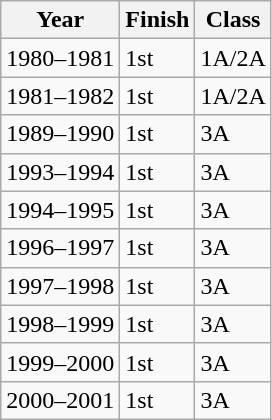<table class="wikitable">
<tr>
<th>Year</th>
<th>Finish</th>
<th>Class</th>
</tr>
<tr>
<td>1980–1981</td>
<td>1st</td>
<td>1A/2A</td>
</tr>
<tr>
<td>1981–1982</td>
<td>1st</td>
<td>1A/2A</td>
</tr>
<tr>
<td>1989–1990</td>
<td>1st</td>
<td>3A</td>
</tr>
<tr>
<td>1993–1994</td>
<td>1st</td>
<td>3A</td>
</tr>
<tr>
<td>1994–1995</td>
<td>1st</td>
<td>3A</td>
</tr>
<tr>
<td>1996–1997</td>
<td>1st</td>
<td>3A</td>
</tr>
<tr>
<td>1997–1998</td>
<td>1st</td>
<td>3A</td>
</tr>
<tr>
<td>1998–1999</td>
<td>1st</td>
<td>3A</td>
</tr>
<tr>
<td>1999–2000</td>
<td>1st</td>
<td>3A</td>
</tr>
<tr>
<td>2000–2001</td>
<td>1st</td>
<td>3A</td>
</tr>
</table>
